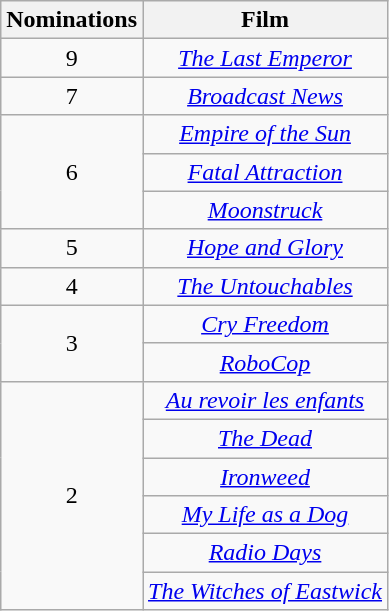<table class="wikitable sortable" style="text-align: center;">
<tr>
<th scope="col" width="55">Nominations</th>
<th scope="col" align="center">Film</th>
</tr>
<tr>
<td style="text-align: center;">9</td>
<td><em><a href='#'>The Last Emperor</a></em></td>
</tr>
<tr>
<td style="text-align: center;">7</td>
<td><em><a href='#'>Broadcast News</a></em></td>
</tr>
<tr>
<td rowspan="3" style="text-align:center">6</td>
<td><em><a href='#'>Empire of the Sun</a></em></td>
</tr>
<tr>
<td><em><a href='#'>Fatal Attraction</a></em></td>
</tr>
<tr>
<td><em><a href='#'>Moonstruck</a></em></td>
</tr>
<tr>
<td style="text-align: center;">5</td>
<td><em><a href='#'>Hope and Glory</a></em></td>
</tr>
<tr>
<td style="text-align:center">4</td>
<td><em><a href='#'>The Untouchables</a></em></td>
</tr>
<tr>
<td rowspan="2" style="text-align:center">3</td>
<td><em><a href='#'>Cry Freedom</a></em></td>
</tr>
<tr>
<td><em><a href='#'>RoboCop</a></em></td>
</tr>
<tr>
<td rowspan="6" style="text-align:center">2</td>
<td><em><a href='#'>Au revoir les enfants</a></em></td>
</tr>
<tr>
<td><em><a href='#'>The Dead</a></em></td>
</tr>
<tr>
<td><em><a href='#'>Ironweed</a></em></td>
</tr>
<tr>
<td><em><a href='#'>My Life as a Dog</a></em></td>
</tr>
<tr>
<td><em><a href='#'>Radio Days</a></em></td>
</tr>
<tr>
<td><em><a href='#'>The Witches of Eastwick</a></em></td>
</tr>
</table>
